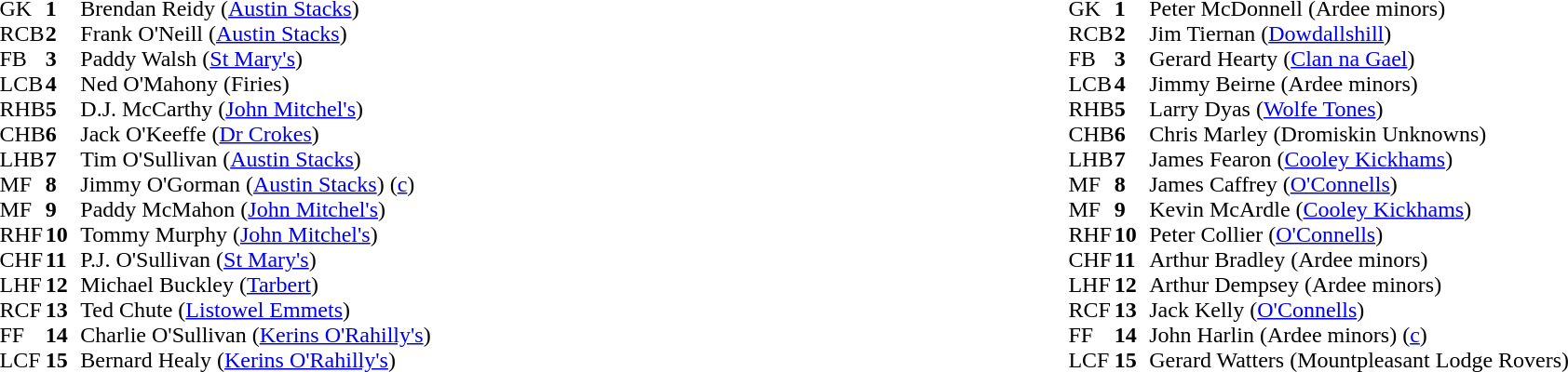<table style="width:100%;">
<tr>
<td style="vertical-align:top; width:50%"><br><table cellspacing="0" cellpadding="0">
<tr>
<th width="25"></th>
<th width="25"></th>
</tr>
<tr>
<td>GK</td>
<td><strong>1</strong></td>
<td>Brendan Reidy (<a href='#'>Austin Stacks</a>)</td>
</tr>
<tr>
<td>RCB</td>
<td><strong>2</strong></td>
<td>Frank O'Neill (<a href='#'>Austin Stacks</a>)</td>
</tr>
<tr>
<td>FB</td>
<td><strong>3</strong></td>
<td>Paddy Walsh (<a href='#'>St Mary's</a>)</td>
</tr>
<tr>
<td>LCB</td>
<td><strong>4</strong></td>
<td>Ned O'Mahony (Firies)</td>
</tr>
<tr>
<td>RHB</td>
<td><strong>5</strong></td>
<td>D.J. McCarthy (<a href='#'>John Mitchel's</a>)</td>
</tr>
<tr>
<td>CHB</td>
<td><strong>6</strong></td>
<td>Jack O'Keeffe (<a href='#'>Dr Crokes</a>)</td>
</tr>
<tr>
<td>LHB</td>
<td><strong>7</strong></td>
<td>Tim O'Sullivan (<a href='#'>Austin Stacks</a>)</td>
</tr>
<tr>
<td>MF</td>
<td><strong>8</strong></td>
<td>Jimmy O'Gorman (<a href='#'>Austin Stacks</a>) (<a href='#'>c</a>)</td>
</tr>
<tr>
<td>MF</td>
<td><strong>9</strong></td>
<td>Paddy McMahon (<a href='#'>John Mitchel's</a>)</td>
</tr>
<tr>
<td>RHF</td>
<td><strong>10</strong></td>
<td>Tommy Murphy (<a href='#'>John Mitchel's</a>)</td>
</tr>
<tr>
<td>CHF</td>
<td><strong>11</strong></td>
<td>P.J. O'Sullivan (<a href='#'>St Mary's</a>)</td>
</tr>
<tr>
<td>LHF</td>
<td><strong>12</strong></td>
<td>Michael Buckley (<a href='#'>Tarbert</a>)</td>
</tr>
<tr>
<td>RCF</td>
<td><strong>13</strong></td>
<td>Ted Chute (<a href='#'>Listowel Emmets</a>)</td>
</tr>
<tr>
<td>FF</td>
<td><strong>14</strong></td>
<td>Charlie O'Sullivan (<a href='#'>Kerins O'Rahilly's</a>)</td>
</tr>
<tr>
<td>LCF</td>
<td><strong>15</strong></td>
<td>Bernard Healy (<a href='#'>Kerins O'Rahilly's</a>)</td>
</tr>
<tr>
<td></td>
</tr>
</table>
</td>
<td style="vertical-align:top; width:50%"><br><table cellspacing="0" cellpadding="0" style="margin:auto">
<tr>
<th width="25"></th>
<th width="25"></th>
</tr>
<tr>
<td>GK</td>
<td><strong>1</strong></td>
<td>Peter McDonnell (Ardee minors)</td>
</tr>
<tr>
<td>RCB</td>
<td><strong>2</strong></td>
<td>Jim Tiernan (<a href='#'>Dowdallshill</a>)</td>
</tr>
<tr>
<td>FB</td>
<td><strong>3</strong></td>
<td>Gerard Hearty (<a href='#'>Clan na Gael</a>)</td>
</tr>
<tr>
<td>LCB</td>
<td><strong>4</strong></td>
<td>Jimmy Beirne (Ardee minors)</td>
</tr>
<tr>
<td>RHB</td>
<td><strong>5</strong></td>
<td>Larry Dyas (<a href='#'>Wolfe Tones</a>)</td>
</tr>
<tr>
<td>CHB</td>
<td><strong>6</strong></td>
<td>Chris Marley (Dromiskin Unknowns)</td>
</tr>
<tr>
<td>LHB</td>
<td><strong>7</strong></td>
<td>James Fearon (<a href='#'>Cooley Kickhams</a>)</td>
</tr>
<tr>
<td>MF</td>
<td><strong>8</strong></td>
<td>James Caffrey (<a href='#'>O'Connells</a>)</td>
</tr>
<tr>
<td>MF</td>
<td><strong>9</strong></td>
<td>Kevin McArdle (<a href='#'>Cooley Kickhams</a>)</td>
</tr>
<tr>
<td>RHF</td>
<td><strong>10</strong></td>
<td>Peter Collier (<a href='#'>O'Connells</a>)</td>
</tr>
<tr>
<td>CHF</td>
<td><strong>11</strong></td>
<td>Arthur Bradley (Ardee minors)</td>
</tr>
<tr>
<td>LHF</td>
<td><strong>12</strong></td>
<td>Arthur Dempsey (Ardee minors)</td>
</tr>
<tr>
<td>RCF</td>
<td><strong>13</strong></td>
<td>Jack Kelly (<a href='#'>O'Connells</a>)</td>
</tr>
<tr>
<td>FF</td>
<td><strong>14</strong></td>
<td>John Harlin (Ardee minors) (<a href='#'>c</a>)</td>
</tr>
<tr>
<td>LCF</td>
<td><strong>15</strong></td>
<td>Gerard Watters (Mountpleasant Lodge Rovers)</td>
</tr>
<tr>
</tr>
</table>
</td>
</tr>
</table>
